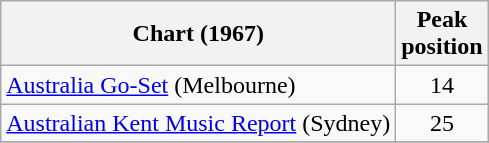<table class="wikitable sortable">
<tr>
<th>Chart (1967)</th>
<th>Peak<br>position</th>
</tr>
<tr>
<td><a href='#'>Australia Go-Set</a> (Melbourne)</td>
<td align= "center">14</td>
</tr>
<tr>
<td><a href='#'>Australian Kent Music Report</a> (Sydney)</td>
<td align= "center">25</td>
</tr>
<tr>
</tr>
</table>
